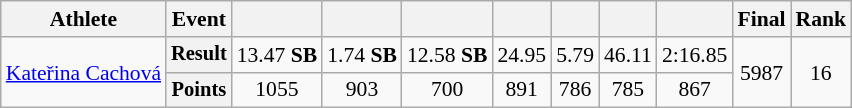<table class="wikitable" style="font-size:90%">
<tr>
<th>Athlete</th>
<th>Event</th>
<th></th>
<th></th>
<th></th>
<th></th>
<th></th>
<th></th>
<th></th>
<th>Final</th>
<th>Rank</th>
</tr>
<tr style=text-align:center>
<td rowspan=2 style=text-align:left><a href='#'>Kateřina Cachová</a></td>
<th style="font-size:95%">Result</th>
<td>13.47 <strong>SB</strong></td>
<td>1.74 <strong>SB</strong></td>
<td>12.58 <strong>SB</strong></td>
<td>24.95</td>
<td>5.79</td>
<td>46.11</td>
<td>2:16.85</td>
<td rowspan=2>5987</td>
<td rowspan=2>16</td>
</tr>
<tr style=text-align:center>
<th style="font-size:95%">Points</th>
<td>1055</td>
<td>903</td>
<td>700</td>
<td>891</td>
<td>786</td>
<td>785</td>
<td>867</td>
</tr>
</table>
